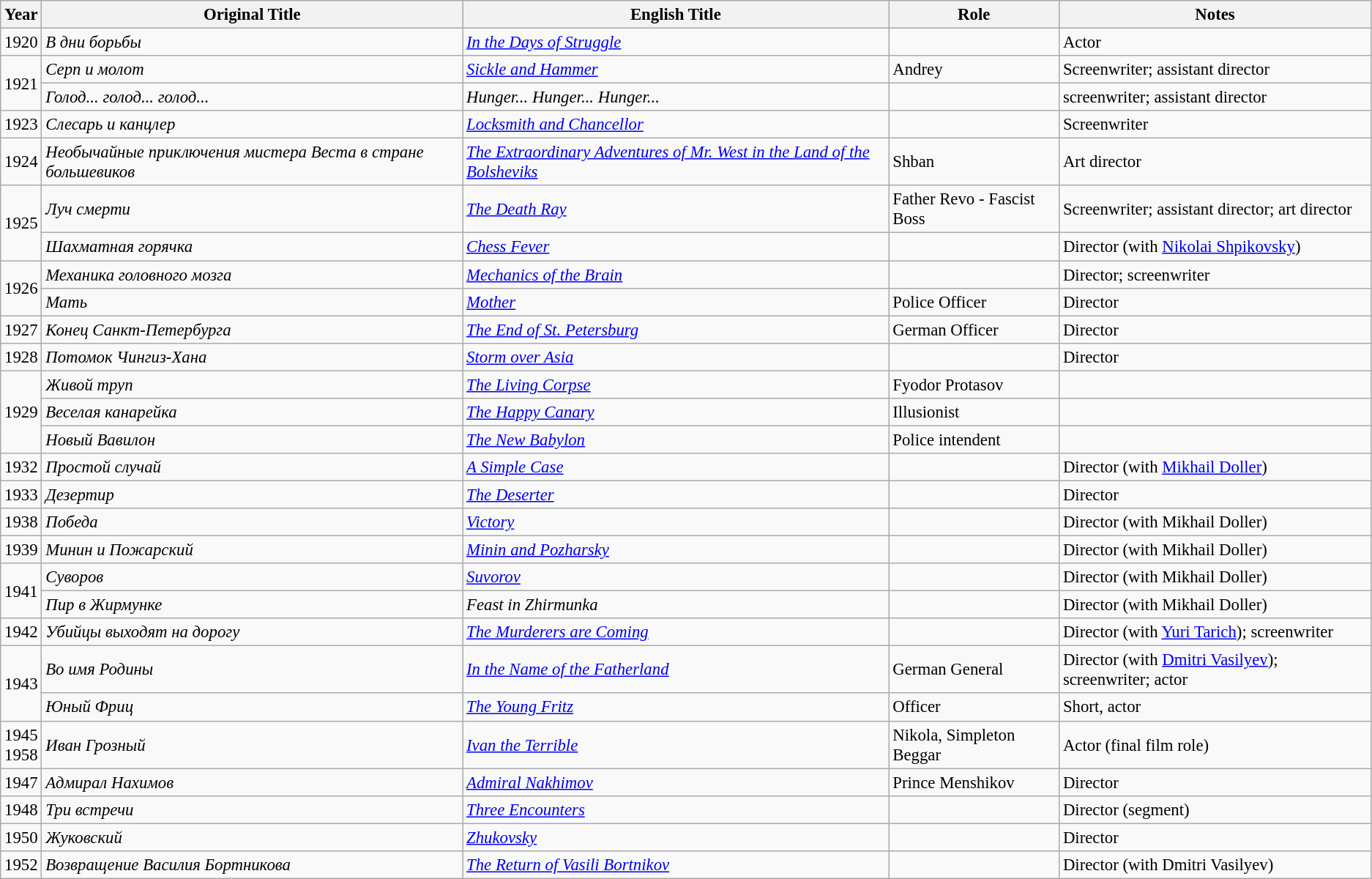<table class="wikitable" style="font-size: 95%;">
<tr>
<th>Year</th>
<th>Original Title</th>
<th>English Title</th>
<th>Role</th>
<th>Notes</th>
</tr>
<tr>
<td>1920</td>
<td><em>В дни борьбы</em></td>
<td><em><a href='#'>In the Days of Struggle</a></em></td>
<td></td>
<td>Actor</td>
</tr>
<tr>
<td rowspan=2>1921</td>
<td><em>Серп и молот</em></td>
<td><em><a href='#'>Sickle and Hammer</a></em></td>
<td>Andrey</td>
<td>Screenwriter; assistant director</td>
</tr>
<tr>
<td><em>Голод... голод... голод...</em></td>
<td><em>Hunger... Hunger... Hunger...</em></td>
<td></td>
<td>screenwriter; assistant director</td>
</tr>
<tr>
<td>1923</td>
<td><em>Слесарь и канцлер</em></td>
<td><em><a href='#'>Locksmith and Chancellor</a></em></td>
<td></td>
<td>Screenwriter</td>
</tr>
<tr>
<td>1924</td>
<td><em>Необычайные приключения мистера Веста в стране большевиков</em></td>
<td><em><a href='#'>The Extraordinary Adventures of Mr. West in the Land of the Bolsheviks</a></em></td>
<td>Shban</td>
<td>Art director</td>
</tr>
<tr>
<td rowspan=2>1925</td>
<td><em>Луч смерти</em></td>
<td><em><a href='#'>The Death Ray</a></em></td>
<td>Father Revo - Fascist Boss</td>
<td>Screenwriter; assistant director; art director</td>
</tr>
<tr>
<td><em>Шахматная горячка</em></td>
<td><em><a href='#'>Chess Fever</a></em></td>
<td></td>
<td>Director (with <a href='#'>Nikolai Shpikovsky</a>)</td>
</tr>
<tr>
<td rowspan=2>1926</td>
<td><em>Механика головного мозга</em></td>
<td><em><a href='#'>Mechanics of the Brain</a></em></td>
<td></td>
<td>Director; screenwriter</td>
</tr>
<tr>
<td><em>Мать</em></td>
<td><em><a href='#'>Mother</a></em></td>
<td>Police Officer</td>
<td>Director</td>
</tr>
<tr>
<td>1927</td>
<td><em>Конец Санкт-Петербурга</em></td>
<td><em><a href='#'>The End of St. Petersburg</a></em></td>
<td>German Officer</td>
<td>Director</td>
</tr>
<tr>
<td>1928</td>
<td><em>Потомок Чингиз-Хана</em></td>
<td><em><a href='#'>Storm over Asia</a></em></td>
<td></td>
<td>Director</td>
</tr>
<tr>
<td rowspan=3>1929</td>
<td><em>Живой труп</em></td>
<td><em><a href='#'>The Living Corpse</a></em></td>
<td>Fyodor Protasov</td>
<td></td>
</tr>
<tr>
<td><em>Веселая канарейка</em></td>
<td><em><a href='#'>The Happy Canary</a></em></td>
<td>Illusionist</td>
<td></td>
</tr>
<tr>
<td><em>Новый Вавилон</em></td>
<td><em><a href='#'>The New Babylon</a></em></td>
<td>Police intendent</td>
<td></td>
</tr>
<tr>
<td>1932</td>
<td><em>Простой случай</em></td>
<td><em><a href='#'>A Simple Case</a></em></td>
<td></td>
<td>Director (with <a href='#'>Mikhail Doller</a>)</td>
</tr>
<tr>
<td>1933</td>
<td><em>Дезертир</em></td>
<td><em><a href='#'>The Deserter</a></em></td>
<td></td>
<td>Director</td>
</tr>
<tr>
<td>1938</td>
<td><em>Победа</em></td>
<td><em><a href='#'>Victory</a></em></td>
<td></td>
<td>Director (with Mikhail Doller)</td>
</tr>
<tr>
<td>1939</td>
<td><em>Минин и Пожарский</em></td>
<td><em><a href='#'>Minin and Pozharsky</a></em></td>
<td></td>
<td>Director (with Mikhail Doller)</td>
</tr>
<tr>
<td rowspan=2>1941</td>
<td><em>Суворов</em></td>
<td><em><a href='#'>Suvorov</a></em></td>
<td></td>
<td>Director (with Mikhail Doller)</td>
</tr>
<tr>
<td><em>Пир в Жирмунке</em></td>
<td><em>Feast in Zhirmunka</em></td>
<td></td>
<td>Director (with Mikhail Doller)</td>
</tr>
<tr>
<td>1942</td>
<td><em>Убийцы выходят на дорогу</em></td>
<td><em><a href='#'>The Murderers are Coming</a></em></td>
<td></td>
<td>Director (with <a href='#'>Yuri Tarich</a>); screenwriter</td>
</tr>
<tr>
<td rowspan=2>1943</td>
<td><em>Во имя Родины</em></td>
<td><em><a href='#'>In the Name of the Fatherland</a></em></td>
<td>German General</td>
<td>Director (with <a href='#'>Dmitri Vasilyev</a>); screenwriter; actor</td>
</tr>
<tr>
<td><em>Юный Фриц</em></td>
<td><em><a href='#'>The Young Fritz</a></em></td>
<td>Officer</td>
<td>Short, actor</td>
</tr>
<tr>
<td>1945<br>1958</td>
<td><em>Иван Грозный</em></td>
<td><em><a href='#'>Ivan the Terrible</a></em></td>
<td>Nikola, Simpleton Beggar</td>
<td>Actor (final film role)</td>
</tr>
<tr>
<td>1947</td>
<td><em>Адмирал Нахимов</em></td>
<td><em><a href='#'>Admiral Nakhimov</a></em></td>
<td>Prince Menshikov</td>
<td>Director</td>
</tr>
<tr>
<td>1948</td>
<td><em>Три встречи</em></td>
<td><em><a href='#'>Three Encounters</a></em></td>
<td></td>
<td>Director (segment)</td>
</tr>
<tr>
<td>1950</td>
<td><em>Жуковский</em></td>
<td><em><a href='#'>Zhukovsky</a></em></td>
<td></td>
<td>Director</td>
</tr>
<tr>
<td>1952</td>
<td><em>Возвращение Василия Бортникова</em></td>
<td><em><a href='#'>The Return of Vasili Bortnikov</a></em></td>
<td></td>
<td>Director (with Dmitri Vasilyev)</td>
</tr>
</table>
